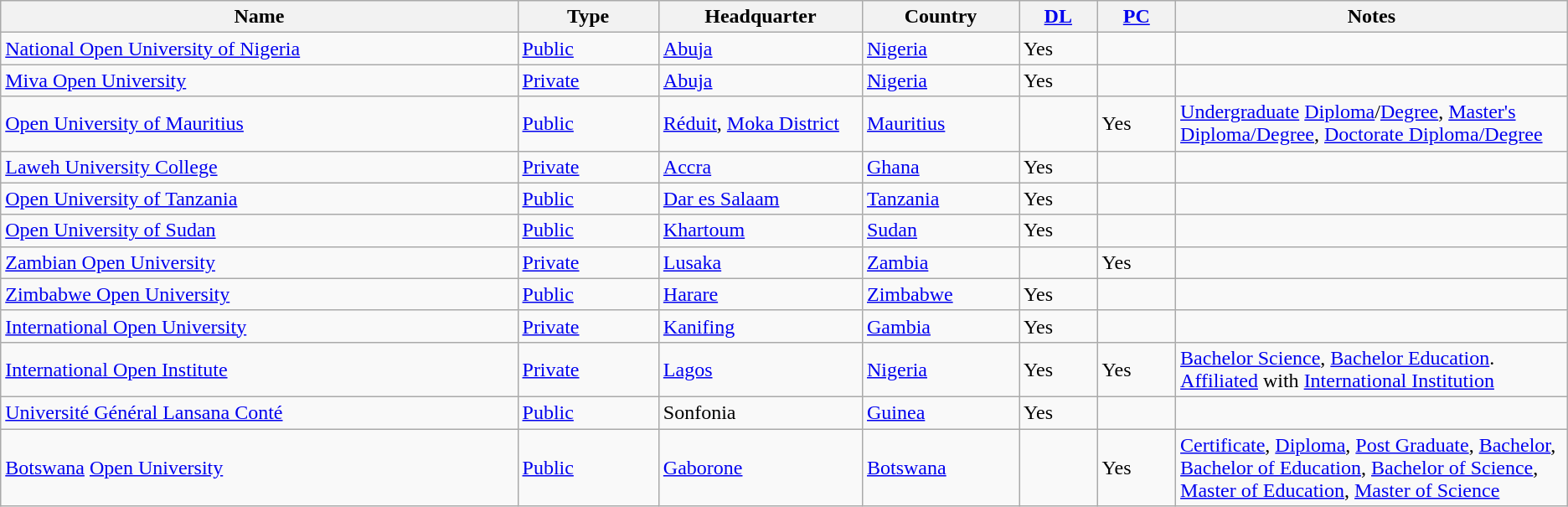<table class="wikitable sortable">
<tr>
<th scope="col" style="width: 33%;">Name</th>
<th scope="col" style="width: 9%;">Type</th>
<th scope="col" style="width: 13%;">Headquarter</th>
<th scope="col" style="width: 10%;">Country</th>
<th scope="col" style="width: 5%;"><a href='#'>DL</a></th>
<th scope="col" style="width: 5%;"><a href='#'>PC</a></th>
<th scope="col">Notes</th>
</tr>
<tr>
<td><a href='#'>National Open University of Nigeria</a></td>
<td><a href='#'>Public</a></td>
<td><a href='#'>Abuja</a></td>
<td><a href='#'>Nigeria</a></td>
<td>Yes</td>
<td></td>
<td></td>
</tr>
<tr>
<td><a href='#'>Miva Open University</a></td>
<td><a href='#'>Private</a></td>
<td><a href='#'>Abuja</a></td>
<td><a href='#'>Nigeria</a></td>
<td>Yes</td>
<td></td>
<td></td>
</tr>
<tr>
<td><a href='#'>Open University of Mauritius</a></td>
<td><a href='#'>Public</a></td>
<td><a href='#'>Réduit</a>, <a href='#'>Moka District</a></td>
<td><a href='#'>Mauritius</a></td>
<td></td>
<td>Yes</td>
<td><a href='#'>Undergraduate</a> <a href='#'>Diploma</a>/<a href='#'>Degree</a>, <a href='#'>Master's Diploma/Degree</a>, <a href='#'>Doctorate Diploma/Degree</a></td>
</tr>
<tr>
<td><a href='#'>Laweh University College</a></td>
<td><a href='#'>Private</a></td>
<td><a href='#'>Accra</a></td>
<td><a href='#'>Ghana</a></td>
<td>Yes</td>
<td></td>
<td></td>
</tr>
<tr>
<td><a href='#'>Open University of Tanzania</a></td>
<td><a href='#'>Public</a></td>
<td><a href='#'>Dar es Salaam</a></td>
<td><a href='#'>Tanzania</a></td>
<td>Yes</td>
<td></td>
<td></td>
</tr>
<tr>
<td><a href='#'>Open University of Sudan</a></td>
<td><a href='#'>Public</a></td>
<td><a href='#'>Khartoum</a></td>
<td><a href='#'>Sudan</a></td>
<td>Yes</td>
<td></td>
<td></td>
</tr>
<tr>
<td><a href='#'>Zambian Open University</a></td>
<td><a href='#'>Private</a></td>
<td><a href='#'>Lusaka</a></td>
<td><a href='#'>Zambia</a></td>
<td></td>
<td>Yes</td>
<td></td>
</tr>
<tr>
<td><a href='#'>Zimbabwe Open University</a></td>
<td><a href='#'>Public</a></td>
<td><a href='#'>Harare</a></td>
<td><a href='#'>Zimbabwe</a></td>
<td>Yes</td>
<td></td>
<td></td>
</tr>
<tr>
<td><a href='#'>International Open University</a></td>
<td><a href='#'>Private</a></td>
<td><a href='#'>Kanifing</a></td>
<td><a href='#'>Gambia</a></td>
<td>Yes</td>
<td></td>
<td></td>
</tr>
<tr>
<td><a href='#'>International Open Institute</a></td>
<td><a href='#'>Private</a></td>
<td><a href='#'>Lagos</a></td>
<td><a href='#'>Nigeria</a></td>
<td>Yes</td>
<td>Yes</td>
<td><a href='#'>Bachelor Science</a>, <a href='#'>Bachelor Education</a>. <a href='#'>Affiliated</a> with <a href='#'>International Institution</a></td>
</tr>
<tr>
<td><a href='#'>Université Général Lansana Conté</a></td>
<td><a href='#'>Public</a></td>
<td>Sonfonia</td>
<td><a href='#'>Guinea</a></td>
<td>Yes</td>
<td></td>
<td></td>
</tr>
<tr>
<td><a href='#'>Botswana</a> <a href='#'>Open University</a></td>
<td><a href='#'>Public</a></td>
<td><a href='#'>Gaborone</a></td>
<td><a href='#'>Botswana</a></td>
<td></td>
<td>Yes</td>
<td><a href='#'>Certificate</a>, <a href='#'>Diploma</a>, <a href='#'>Post Graduate</a>, <a href='#'>Bachelor</a>, <a href='#'>Bachelor of Education</a>, <a href='#'>Bachelor of Science</a>, <a href='#'>Master of Education</a>, <a href='#'>Master of Science</a></td>
</tr>
</table>
